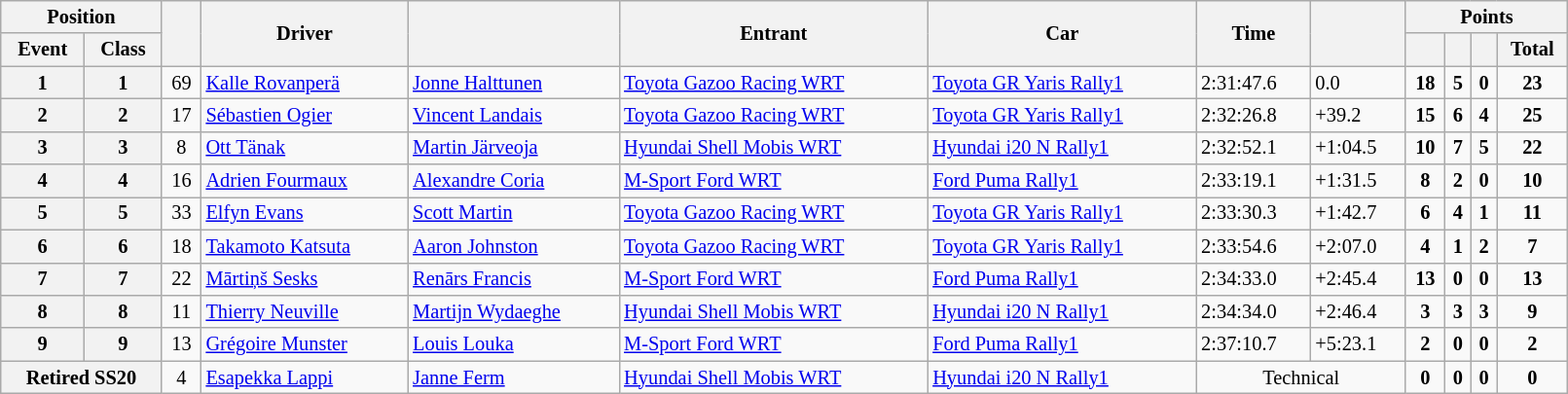<table class="wikitable" width=85% style="font-size:85%">
<tr>
<th colspan="2">Position</th>
<th rowspan="2"></th>
<th rowspan="2">Driver</th>
<th rowspan="2"></th>
<th rowspan="2">Entrant</th>
<th rowspan="2">Car</th>
<th rowspan="2">Time</th>
<th rowspan="2"></th>
<th colspan="4">Points</th>
</tr>
<tr>
<th>Event</th>
<th>Class</th>
<th></th>
<th></th>
<th><a href='#'></a></th>
<th>Total</th>
</tr>
<tr>
<th>1</th>
<th>1</th>
<td align="center">69</td>
<td><a href='#'>Kalle Rovanperä</a></td>
<td><a href='#'>Jonne Halttunen</a></td>
<td><a href='#'>Toyota Gazoo Racing WRT</a></td>
<td><a href='#'>Toyota GR Yaris Rally1</a></td>
<td>2:31:47.6</td>
<td>0.0</td>
<td align="center"><strong>18</strong></td>
<td align="center"><strong>5</strong></td>
<td align="center"><strong>0</strong></td>
<td align="center"><strong>23</strong></td>
</tr>
<tr>
<th>2</th>
<th>2</th>
<td align="center">17</td>
<td><a href='#'>Sébastien Ogier</a></td>
<td><a href='#'>Vincent Landais</a></td>
<td><a href='#'>Toyota Gazoo Racing WRT</a></td>
<td><a href='#'>Toyota GR Yaris Rally1</a></td>
<td>2:32:26.8</td>
<td>+39.2</td>
<td align="center"><strong>15</strong></td>
<td align="center"><strong>6</strong></td>
<td align="center"><strong>4</strong></td>
<td align="center"><strong>25</strong></td>
</tr>
<tr>
<th>3</th>
<th>3</th>
<td align="center">8</td>
<td><a href='#'>Ott Tänak</a></td>
<td><a href='#'>Martin Järveoja</a></td>
<td><a href='#'>Hyundai Shell Mobis WRT</a></td>
<td><a href='#'>Hyundai i20 N Rally1</a></td>
<td>2:32:52.1</td>
<td>+1:04.5</td>
<td align="center"><strong>10</strong></td>
<td align="center"><strong>7</strong></td>
<td align="center"><strong>5</strong></td>
<td align="center"><strong>22</strong></td>
</tr>
<tr>
<th>4</th>
<th>4</th>
<td align="center">16</td>
<td><a href='#'>Adrien Fourmaux</a></td>
<td><a href='#'>Alexandre Coria</a></td>
<td><a href='#'>M-Sport Ford WRT</a></td>
<td><a href='#'>Ford Puma Rally1</a></td>
<td>2:33:19.1</td>
<td>+1:31.5</td>
<td align="center"><strong>8</strong></td>
<td align="center"><strong>2</strong></td>
<td align="center"><strong>0</strong></td>
<td align="center"><strong>10</strong></td>
</tr>
<tr>
<th>5</th>
<th>5</th>
<td align="center">33</td>
<td><a href='#'>Elfyn Evans</a></td>
<td><a href='#'>Scott Martin</a></td>
<td><a href='#'>Toyota Gazoo Racing WRT</a></td>
<td><a href='#'>Toyota GR Yaris Rally1</a></td>
<td>2:33:30.3</td>
<td>+1:42.7</td>
<td align="center"><strong>6</strong></td>
<td align="center"><strong>4</strong></td>
<td align="center"><strong>1</strong></td>
<td align="center"><strong>11</strong></td>
</tr>
<tr>
<th>6</th>
<th>6</th>
<td align="center">18</td>
<td><a href='#'>Takamoto Katsuta</a></td>
<td><a href='#'>Aaron Johnston</a></td>
<td><a href='#'>Toyota Gazoo Racing WRT</a></td>
<td><a href='#'>Toyota GR Yaris Rally1</a></td>
<td>2:33:54.6</td>
<td>+2:07.0</td>
<td align="center"><strong>4</strong></td>
<td align="center"><strong>1</strong></td>
<td align="center"><strong>2</strong></td>
<td align="center"><strong>7</strong></td>
</tr>
<tr>
<th>7</th>
<th>7</th>
<td align="center">22</td>
<td><a href='#'>Mārtiņš Sesks</a></td>
<td><a href='#'>Renārs Francis</a></td>
<td><a href='#'>M-Sport Ford WRT</a></td>
<td><a href='#'>Ford Puma Rally1</a></td>
<td>2:34:33.0</td>
<td>+2:45.4</td>
<td align="center"><strong>13</strong></td>
<td align="center"><strong>0</strong></td>
<td align="center"><strong>0</strong></td>
<td align="center"><strong>13</strong></td>
</tr>
<tr>
<th>8</th>
<th>8</th>
<td align="center">11</td>
<td><a href='#'>Thierry Neuville</a></td>
<td><a href='#'>Martijn Wydaeghe</a></td>
<td><a href='#'>Hyundai Shell Mobis WRT</a></td>
<td><a href='#'>Hyundai i20 N Rally1</a></td>
<td>2:34:34.0</td>
<td>+2:46.4</td>
<td align="center"><strong>3</strong></td>
<td align="center"><strong>3</strong></td>
<td align="center"><strong>3</strong></td>
<td align="center"><strong>9</strong></td>
</tr>
<tr>
<th>9</th>
<th>9</th>
<td align="center">13</td>
<td><a href='#'>Grégoire Munster</a></td>
<td><a href='#'>Louis Louka</a></td>
<td><a href='#'>M-Sport Ford WRT</a></td>
<td><a href='#'>Ford Puma Rally1</a></td>
<td>2:37:10.7</td>
<td>+5:23.1</td>
<td align="center"><strong>2</strong></td>
<td align="center"><strong>0</strong></td>
<td align="center"><strong>0</strong></td>
<td align="center"><strong>2</strong></td>
</tr>
<tr>
<th colspan="2">Retired SS20</th>
<td align="center">4</td>
<td><a href='#'>Esapekka Lappi</a></td>
<td><a href='#'>Janne Ferm</a></td>
<td><a href='#'>Hyundai Shell Mobis WRT</a></td>
<td><a href='#'>Hyundai i20 N Rally1</a></td>
<td align="center" colspan="2">Technical</td>
<td align="center"><strong>0</strong></td>
<td align="center"><strong>0</strong></td>
<td align="center"><strong>0</strong></td>
<td align="center"><strong>0</strong></td>
</tr>
</table>
